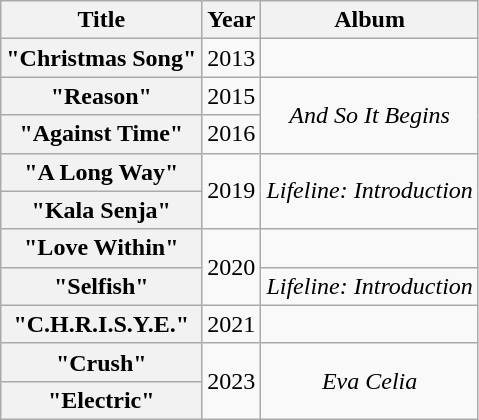<table class="wikitable plainrowheaders" style="text-align:center;">
<tr>
<th>Title</th>
<th>Year</th>
<th>Album</th>
</tr>
<tr>
<th scope="row">"Christmas Song"<br></th>
<td>2013</td>
<td></td>
</tr>
<tr>
<th scope="row">"Reason"</th>
<td>2015</td>
<td rowspan="2"><em>And So It Begins</em></td>
</tr>
<tr>
<th scope="row">"Against Time"</th>
<td>2016</td>
</tr>
<tr>
<th scope="row">"A Long Way"</th>
<td rowspan="2">2019</td>
<td rowspan="2"><em>Lifeline: Introduction</em></td>
</tr>
<tr>
<th scope="row">"Kala Senja"</th>
</tr>
<tr>
<th scope="row">"Love Within"</th>
<td rowspan="2">2020</td>
<td></td>
</tr>
<tr>
<th scope="row">"Selfish"</th>
<td><em>Lifeline: Introduction</em></td>
</tr>
<tr>
<th scope="row">"C.H.R.I.S.Y.E."<br></th>
<td>2021</td>
<td></td>
</tr>
<tr>
<th scope="row">"Crush"</th>
<td rowspan="2">2023</td>
<td rowspan="2"><em>Eva Celia</em></td>
</tr>
<tr>
<th scope="row">"Electric"</th>
</tr>
</table>
